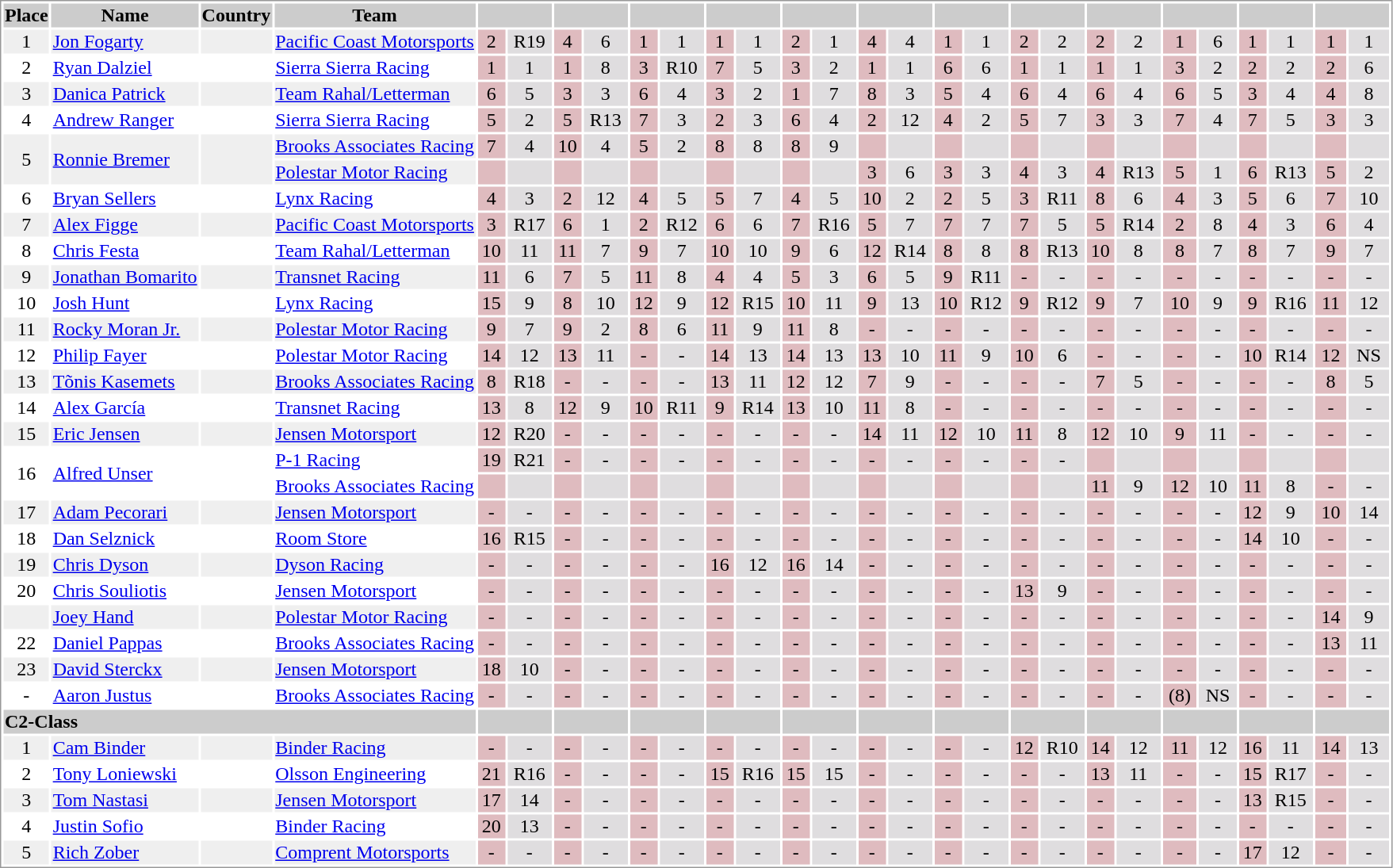<table border="0" style="border: 1px solid #999; background-color:#FFFFFF; text-align:center">
<tr align="center" style="background:#CCCCCC;">
<td><strong>Place</strong></td>
<td><strong>Name</strong></td>
<td><strong>Country</strong></td>
<td><strong>Team</strong></td>
<td colspan=2 align=center width="60"></td>
<td colspan=2 align=center width="60"></td>
<td colspan=2 align=center width="60"></td>
<td colspan=2 align=center width="60"></td>
<td colspan=2 align=center width="60"></td>
<td colspan=2 align=center width="60"></td>
<td colspan=2 align=center width="60"></td>
<td colspan=2 align=center width="60"></td>
<td colspan=2 align=center width="60"></td>
<td colspan=2 align=center width="60"></td>
<td colspan=2 align=center width="60"></td>
<td colspan=2 align=center width="60"></td>
</tr>
<tr style="background:#EFEFEF;">
<td>1</td>
<td align="left"><a href='#'>Jon Fogarty</a></td>
<td align="left"></td>
<td align="left"><a href='#'>Pacific Coast Motorsports</a></td>
<td style="background:#DFBBBF;">2</td>
<td style="background:#DFDDDF;">R19</td>
<td style="background:#DFBBBF;">4</td>
<td style="background:#DFDDDF;">6</td>
<td style="background:#DFBBBF;">1</td>
<td style="background:#DFDDDF;">1</td>
<td style="background:#DFBBBF;">1</td>
<td style="background:#DFDDDF;">1</td>
<td style="background:#DFBBBF;">2</td>
<td style="background:#DFDDDF;">1</td>
<td style="background:#DFBBBF;">4</td>
<td style="background:#DFDDDF;">4</td>
<td style="background:#DFBBBF;">1</td>
<td style="background:#DFDDDF;">1</td>
<td style="background:#DFBBBF;">2</td>
<td style="background:#DFDDDF;">2</td>
<td style="background:#DFBBBF;">2</td>
<td style="background:#DFDDDF;">2</td>
<td style="background:#DFBBBF;">1</td>
<td style="background:#DFDDDF;">6</td>
<td style="background:#DFBBBF;">1</td>
<td style="background:#DFDDDF;">1</td>
<td style="background:#DFBBBF;">1</td>
<td style="background:#DFDDDF;">1</td>
</tr>
<tr>
<td>2</td>
<td align="left"><a href='#'>Ryan Dalziel</a></td>
<td align="left"></td>
<td align="left"><a href='#'>Sierra Sierra Racing</a></td>
<td style="background:#DFBBBF;">1</td>
<td style="background:#DFDDDF;">1</td>
<td style="background:#DFBBBF;">1</td>
<td style="background:#DFDDDF;">8</td>
<td style="background:#DFBBBF;">3</td>
<td style="background:#DFDDDF;">R10</td>
<td style="background:#DFBBBF;">7</td>
<td style="background:#DFDDDF;">5</td>
<td style="background:#DFBBBF;">3</td>
<td style="background:#DFDDDF;">2</td>
<td style="background:#DFBBBF;">1</td>
<td style="background:#DFDDDF;">1</td>
<td style="background:#DFBBBF;">6</td>
<td style="background:#DFDDDF;">6</td>
<td style="background:#DFBBBF;">1</td>
<td style="background:#DFDDDF;">1</td>
<td style="background:#DFBBBF;">1</td>
<td style="background:#DFDDDF;">1</td>
<td style="background:#DFBBBF;">3</td>
<td style="background:#DFDDDF;">2</td>
<td style="background:#DFBBBF;">2</td>
<td style="background:#DFDDDF;">2</td>
<td style="background:#DFBBBF;">2</td>
<td style="background:#DFDDDF;">6</td>
</tr>
<tr style="background:#EFEFEF;">
<td>3</td>
<td align="left"><a href='#'>Danica Patrick</a></td>
<td align="left"></td>
<td align="left"><a href='#'>Team Rahal/Letterman</a></td>
<td style="background:#DFBBBF;">6</td>
<td style="background:#DFDDDF;">5</td>
<td style="background:#DFBBBF;">3</td>
<td style="background:#DFDDDF;">3</td>
<td style="background:#DFBBBF;">6</td>
<td style="background:#DFDDDF;">4</td>
<td style="background:#DFBBBF;">3</td>
<td style="background:#DFDDDF;">2</td>
<td style="background:#DFBBBF;">1</td>
<td style="background:#DFDDDF;">7</td>
<td style="background:#DFBBBF;">8</td>
<td style="background:#DFDDDF;">3</td>
<td style="background:#DFBBBF;">5</td>
<td style="background:#DFDDDF;">4</td>
<td style="background:#DFBBBF;">6</td>
<td style="background:#DFDDDF;">4</td>
<td style="background:#DFBBBF;">6</td>
<td style="background:#DFDDDF;">4</td>
<td style="background:#DFBBBF;">6</td>
<td style="background:#DFDDDF;">5</td>
<td style="background:#DFBBBF;">3</td>
<td style="background:#DFDDDF;">4</td>
<td style="background:#DFBBBF;">4</td>
<td style="background:#DFDDDF;">8</td>
</tr>
<tr>
<td>4</td>
<td align="left"><a href='#'>Andrew Ranger</a></td>
<td align="left"></td>
<td align="left"><a href='#'>Sierra Sierra Racing</a></td>
<td style="background:#DFBBBF;">5</td>
<td style="background:#DFDDDF;">2</td>
<td style="background:#DFBBBF;">5</td>
<td style="background:#DFDDDF;">R13</td>
<td style="background:#DFBBBF;">7</td>
<td style="background:#DFDDDF;">3</td>
<td style="background:#DFBBBF;">2</td>
<td style="background:#DFDDDF;">3</td>
<td style="background:#DFBBBF;">6</td>
<td style="background:#DFDDDF;">4</td>
<td style="background:#DFBBBF;">2</td>
<td style="background:#DFDDDF;">12</td>
<td style="background:#DFBBBF;">4</td>
<td style="background:#DFDDDF;">2</td>
<td style="background:#DFBBBF;">5</td>
<td style="background:#DFDDDF;">7</td>
<td style="background:#DFBBBF;">3</td>
<td style="background:#DFDDDF;">3</td>
<td style="background:#DFBBBF;">7</td>
<td style="background:#DFDDDF;">4</td>
<td style="background:#DFBBBF;">7</td>
<td style="background:#DFDDDF;">5</td>
<td style="background:#DFBBBF;">3</td>
<td style="background:#DFDDDF;">3</td>
</tr>
<tr style="background:#EFEFEF;">
<td rowspan=2>5</td>
<td rowspan=2 align="left"><a href='#'>Ronnie Bremer</a></td>
<td rowspan=2 align="left"></td>
<td align="left"><a href='#'>Brooks Associates Racing</a></td>
<td style="background:#DFBBBF;">7</td>
<td style="background:#DFDDDF;">4</td>
<td style="background:#DFBBBF;">10</td>
<td style="background:#DFDDDF;">4</td>
<td style="background:#DFBBBF;">5</td>
<td style="background:#DFDDDF;">2</td>
<td style="background:#DFBBBF;">8</td>
<td style="background:#DFDDDF;">8</td>
<td style="background:#DFBBBF;">8</td>
<td style="background:#DFDDDF;">9</td>
<td style="background:#DFBBBF;"></td>
<td style="background:#DFDDDF;"></td>
<td style="background:#DFBBBF;"></td>
<td style="background:#DFDDDF;"></td>
<td style="background:#DFBBBF;"></td>
<td style="background:#DFDDDF;"></td>
<td style="background:#DFBBBF;"></td>
<td style="background:#DFDDDF;"></td>
<td style="background:#DFBBBF;"></td>
<td style="background:#DFDDDF;"></td>
<td style="background:#DFBBBF;"></td>
<td style="background:#DFDDDF;"></td>
<td style="background:#DFBBBF;"></td>
<td style="background:#DFDDDF;"></td>
</tr>
<tr style="background:#EFEFEF;">
<td align="left"><a href='#'>Polestar Motor Racing</a></td>
<td style="background:#DFBBBF;"></td>
<td style="background:#DFDDDF;"></td>
<td style="background:#DFBBBF;"></td>
<td style="background:#DFDDDF;"></td>
<td style="background:#DFBBBF;"></td>
<td style="background:#DFDDDF;"></td>
<td style="background:#DFBBBF;"></td>
<td style="background:#DFDDDF;"></td>
<td style="background:#DFBBBF;"></td>
<td style="background:#DFDDDF;"></td>
<td style="background:#DFBBBF;">3</td>
<td style="background:#DFDDDF;">6</td>
<td style="background:#DFBBBF;">3</td>
<td style="background:#DFDDDF;">3</td>
<td style="background:#DFBBBF;">4</td>
<td style="background:#DFDDDF;">3</td>
<td style="background:#DFBBBF;">4</td>
<td style="background:#DFDDDF;">R13</td>
<td style="background:#DFBBBF;">5</td>
<td style="background:#DFDDDF;">1</td>
<td style="background:#DFBBBF;">6</td>
<td style="background:#DFDDDF;">R13</td>
<td style="background:#DFBBBF;">5</td>
<td style="background:#DFDDDF;">2</td>
</tr>
<tr>
<td>6</td>
<td align="left"><a href='#'>Bryan Sellers</a></td>
<td align="left"></td>
<td align="left"><a href='#'>Lynx Racing</a></td>
<td style="background:#DFBBBF;">4</td>
<td style="background:#DFDDDF;">3</td>
<td style="background:#DFBBBF;">2</td>
<td style="background:#DFDDDF;">12</td>
<td style="background:#DFBBBF;">4</td>
<td style="background:#DFDDDF;">5</td>
<td style="background:#DFBBBF;">5</td>
<td style="background:#DFDDDF;">7</td>
<td style="background:#DFBBBF;">4</td>
<td style="background:#DFDDDF;">5</td>
<td style="background:#DFBBBF;">10</td>
<td style="background:#DFDDDF;">2</td>
<td style="background:#DFBBBF;">2</td>
<td style="background:#DFDDDF;">5</td>
<td style="background:#DFBBBF;">3</td>
<td style="background:#DFDDDF;">R11</td>
<td style="background:#DFBBBF;">8</td>
<td style="background:#DFDDDF;">6</td>
<td style="background:#DFBBBF;">4</td>
<td style="background:#DFDDDF;">3</td>
<td style="background:#DFBBBF;">5</td>
<td style="background:#DFDDDF;">6</td>
<td style="background:#DFBBBF;">7</td>
<td style="background:#DFDDDF;">10</td>
</tr>
<tr style="background:#EFEFEF;">
<td>7</td>
<td align="left"><a href='#'>Alex Figge</a></td>
<td align="left"></td>
<td align="left"><a href='#'>Pacific Coast Motorsports</a></td>
<td style="background:#DFBBBF;">3</td>
<td style="background:#DFDDDF;">R17</td>
<td style="background:#DFBBBF;">6</td>
<td style="background:#DFDDDF;">1</td>
<td style="background:#DFBBBF;">2</td>
<td style="background:#DFDDDF;">R12</td>
<td style="background:#DFBBBF;">6</td>
<td style="background:#DFDDDF;">6</td>
<td style="background:#DFBBBF;">7</td>
<td style="background:#DFDDDF;">R16</td>
<td style="background:#DFBBBF;">5</td>
<td style="background:#DFDDDF;">7</td>
<td style="background:#DFBBBF;">7</td>
<td style="background:#DFDDDF;">7</td>
<td style="background:#DFBBBF;">7</td>
<td style="background:#DFDDDF;">5</td>
<td style="background:#DFBBBF;">5</td>
<td style="background:#DFDDDF;">R14</td>
<td style="background:#DFBBBF;">2</td>
<td style="background:#DFDDDF;">8</td>
<td style="background:#DFBBBF;">4</td>
<td style="background:#DFDDDF;">3</td>
<td style="background:#DFBBBF;">6</td>
<td style="background:#DFDDDF;">4</td>
</tr>
<tr>
<td>8</td>
<td align="left"><a href='#'>Chris Festa</a></td>
<td align="left"></td>
<td align="left"><a href='#'>Team Rahal/Letterman</a></td>
<td style="background:#DFBBBF;">10</td>
<td style="background:#DFDDDF;">11</td>
<td style="background:#DFBBBF;">11</td>
<td style="background:#DFDDDF;">7</td>
<td style="background:#DFBBBF;">9</td>
<td style="background:#DFDDDF;">7</td>
<td style="background:#DFBBBF;">10</td>
<td style="background:#DFDDDF;">10</td>
<td style="background:#DFBBBF;">9</td>
<td style="background:#DFDDDF;">6</td>
<td style="background:#DFBBBF;">12</td>
<td style="background:#DFDDDF;">R14</td>
<td style="background:#DFBBBF;">8</td>
<td style="background:#DFDDDF;">8</td>
<td style="background:#DFBBBF;">8</td>
<td style="background:#DFDDDF;">R13</td>
<td style="background:#DFBBBF;">10</td>
<td style="background:#DFDDDF;">8</td>
<td style="background:#DFBBBF;">8</td>
<td style="background:#DFDDDF;">7</td>
<td style="background:#DFBBBF;">8</td>
<td style="background:#DFDDDF;">7</td>
<td style="background:#DFBBBF;">9</td>
<td style="background:#DFDDDF;">7</td>
</tr>
<tr style="background:#EFEFEF;">
<td>9</td>
<td align="left"><a href='#'>Jonathan Bomarito</a></td>
<td align="left"></td>
<td align="left"><a href='#'>Transnet Racing</a></td>
<td style="background:#DFBBBF;">11</td>
<td style="background:#DFDDDF;">6</td>
<td style="background:#DFBBBF;">7</td>
<td style="background:#DFDDDF;">5</td>
<td style="background:#DFBBBF;">11</td>
<td style="background:#DFDDDF;">8</td>
<td style="background:#DFBBBF;">4</td>
<td style="background:#DFDDDF;">4</td>
<td style="background:#DFBBBF;">5</td>
<td style="background:#DFDDDF;">3</td>
<td style="background:#DFBBBF;">6</td>
<td style="background:#DFDDDF;">5</td>
<td style="background:#DFBBBF;">9</td>
<td style="background:#DFDDDF;">R11</td>
<td style="background:#DFBBBF;">-</td>
<td style="background:#DFDDDF;">-</td>
<td style="background:#DFBBBF;">-</td>
<td style="background:#DFDDDF;">-</td>
<td style="background:#DFBBBF;">-</td>
<td style="background:#DFDDDF;">-</td>
<td style="background:#DFBBBF;">-</td>
<td style="background:#DFDDDF;">-</td>
<td style="background:#DFBBBF;">-</td>
<td style="background:#DFDDDF;">-</td>
</tr>
<tr>
<td>10</td>
<td align="left"><a href='#'>Josh Hunt</a></td>
<td align="left"></td>
<td align="left"><a href='#'>Lynx Racing</a></td>
<td style="background:#DFBBBF;">15</td>
<td style="background:#DFDDDF;">9</td>
<td style="background:#DFBBBF;">8</td>
<td style="background:#DFDDDF;">10</td>
<td style="background:#DFBBBF;">12</td>
<td style="background:#DFDDDF;">9</td>
<td style="background:#DFBBBF;">12</td>
<td style="background:#DFDDDF;">R15</td>
<td style="background:#DFBBBF;">10</td>
<td style="background:#DFDDDF;">11</td>
<td style="background:#DFBBBF;">9</td>
<td style="background:#DFDDDF;">13</td>
<td style="background:#DFBBBF;">10</td>
<td style="background:#DFDDDF;">R12</td>
<td style="background:#DFBBBF;">9</td>
<td style="background:#DFDDDF;">R12</td>
<td style="background:#DFBBBF;">9</td>
<td style="background:#DFDDDF;">7</td>
<td style="background:#DFBBBF;">10</td>
<td style="background:#DFDDDF;">9</td>
<td style="background:#DFBBBF;">9</td>
<td style="background:#DFDDDF;">R16</td>
<td style="background:#DFBBBF;">11</td>
<td style="background:#DFDDDF;">12</td>
</tr>
<tr style="background:#EFEFEF;">
<td>11</td>
<td align="left"><a href='#'>Rocky Moran Jr.</a></td>
<td align="left"></td>
<td align="left"><a href='#'>Polestar Motor Racing</a></td>
<td style="background:#DFBBBF;">9</td>
<td style="background:#DFDDDF;">7</td>
<td style="background:#DFBBBF;">9</td>
<td style="background:#DFDDDF;">2</td>
<td style="background:#DFBBBF;">8</td>
<td style="background:#DFDDDF;">6</td>
<td style="background:#DFBBBF;">11</td>
<td style="background:#DFDDDF;">9</td>
<td style="background:#DFBBBF;">11</td>
<td style="background:#DFDDDF;">8</td>
<td style="background:#DFBBBF;">-</td>
<td style="background:#DFDDDF;">-</td>
<td style="background:#DFBBBF;">-</td>
<td style="background:#DFDDDF;">-</td>
<td style="background:#DFBBBF;">-</td>
<td style="background:#DFDDDF;">-</td>
<td style="background:#DFBBBF;">-</td>
<td style="background:#DFDDDF;">-</td>
<td style="background:#DFBBBF;">-</td>
<td style="background:#DFDDDF;">-</td>
<td style="background:#DFBBBF;">-</td>
<td style="background:#DFDDDF;">-</td>
<td style="background:#DFBBBF;">-</td>
<td style="background:#DFDDDF;">-</td>
</tr>
<tr>
<td>12</td>
<td align="left"><a href='#'>Philip Fayer</a></td>
<td align="left"></td>
<td align="left"><a href='#'>Polestar Motor Racing</a></td>
<td style="background:#DFBBBF;">14</td>
<td style="background:#DFDDDF;">12</td>
<td style="background:#DFBBBF;">13</td>
<td style="background:#DFDDDF;">11</td>
<td style="background:#DFBBBF;">-</td>
<td style="background:#DFDDDF;">-</td>
<td style="background:#DFBBBF;">14</td>
<td style="background:#DFDDDF;">13</td>
<td style="background:#DFBBBF;">14</td>
<td style="background:#DFDDDF;">13</td>
<td style="background:#DFBBBF;">13</td>
<td style="background:#DFDDDF;">10</td>
<td style="background:#DFBBBF;">11</td>
<td style="background:#DFDDDF;">9</td>
<td style="background:#DFBBBF;">10</td>
<td style="background:#DFDDDF;">6</td>
<td style="background:#DFBBBF;">-</td>
<td style="background:#DFDDDF;">-</td>
<td style="background:#DFBBBF;">-</td>
<td style="background:#DFDDDF;">-</td>
<td style="background:#DFBBBF;">10</td>
<td style="background:#DFDDDF;">R14</td>
<td style="background:#DFBBBF;">12</td>
<td style="background:#DFDDDF;">NS</td>
</tr>
<tr style="background:#EFEFEF;">
<td>13</td>
<td align="left"><a href='#'>Tõnis Kasemets</a></td>
<td align="left"></td>
<td align="left"><a href='#'>Brooks Associates Racing</a></td>
<td style="background:#DFBBBF;">8</td>
<td style="background:#DFDDDF;">R18</td>
<td style="background:#DFBBBF;">-</td>
<td style="background:#DFDDDF;">-</td>
<td style="background:#DFBBBF;">-</td>
<td style="background:#DFDDDF;">-</td>
<td style="background:#DFBBBF;">13</td>
<td style="background:#DFDDDF;">11</td>
<td style="background:#DFBBBF;">12</td>
<td style="background:#DFDDDF;">12</td>
<td style="background:#DFBBBF;">7</td>
<td style="background:#DFDDDF;">9</td>
<td style="background:#DFBBBF;">-</td>
<td style="background:#DFDDDF;">-</td>
<td style="background:#DFBBBF;">-</td>
<td style="background:#DFDDDF;">-</td>
<td style="background:#DFBBBF;">7</td>
<td style="background:#DFDDDF;">5</td>
<td style="background:#DFBBBF;">-</td>
<td style="background:#DFDDDF;">-</td>
<td style="background:#DFBBBF;">-</td>
<td style="background:#DFDDDF;">-</td>
<td style="background:#DFBBBF;">8</td>
<td style="background:#DFDDDF;">5</td>
</tr>
<tr>
<td>14</td>
<td align="left"><a href='#'>Alex García</a></td>
<td align="left"></td>
<td align="left"><a href='#'>Transnet Racing</a></td>
<td style="background:#DFBBBF;">13</td>
<td style="background:#DFDDDF;">8</td>
<td style="background:#DFBBBF;">12</td>
<td style="background:#DFDDDF;">9</td>
<td style="background:#DFBBBF;">10</td>
<td style="background:#DFDDDF;">R11</td>
<td style="background:#DFBBBF;">9</td>
<td style="background:#DFDDDF;">R14</td>
<td style="background:#DFBBBF;">13</td>
<td style="background:#DFDDDF;">10</td>
<td style="background:#DFBBBF;">11</td>
<td style="background:#DFDDDF;">8</td>
<td style="background:#DFBBBF;">-</td>
<td style="background:#DFDDDF;">-</td>
<td style="background:#DFBBBF;">-</td>
<td style="background:#DFDDDF;">-</td>
<td style="background:#DFBBBF;">-</td>
<td style="background:#DFDDDF;">-</td>
<td style="background:#DFBBBF;">-</td>
<td style="background:#DFDDDF;">-</td>
<td style="background:#DFBBBF;">-</td>
<td style="background:#DFDDDF;">-</td>
<td style="background:#DFBBBF;">-</td>
<td style="background:#DFDDDF;">-</td>
</tr>
<tr style="background:#EFEFEF;">
<td>15</td>
<td align="left"><a href='#'>Eric Jensen</a></td>
<td align="left"></td>
<td align="left"><a href='#'>Jensen Motorsport</a></td>
<td style="background:#DFBBBF;">12</td>
<td style="background:#DFDDDF;">R20</td>
<td style="background:#DFBBBF;">-</td>
<td style="background:#DFDDDF;">-</td>
<td style="background:#DFBBBF;">-</td>
<td style="background:#DFDDDF;">-</td>
<td style="background:#DFBBBF;">-</td>
<td style="background:#DFDDDF;">-</td>
<td style="background:#DFBBBF;">-</td>
<td style="background:#DFDDDF;">-</td>
<td style="background:#DFBBBF;">14</td>
<td style="background:#DFDDDF;">11</td>
<td style="background:#DFBBBF;">12</td>
<td style="background:#DFDDDF;">10</td>
<td style="background:#DFBBBF;">11</td>
<td style="background:#DFDDDF;">8</td>
<td style="background:#DFBBBF;">12</td>
<td style="background:#DFDDDF;">10</td>
<td style="background:#DFBBBF;">9</td>
<td style="background:#DFDDDF;">11</td>
<td style="background:#DFBBBF;">-</td>
<td style="background:#DFDDDF;">-</td>
<td style="background:#DFBBBF;">-</td>
<td style="background:#DFDDDF;">-</td>
</tr>
<tr>
<td rowspan=2>16</td>
<td rowspan=2 align="left"><a href='#'>Alfred Unser</a></td>
<td rowspan=2 align="left"></td>
<td align="left"><a href='#'>P-1 Racing</a></td>
<td style="background:#DFBBBF;">19</td>
<td style="background:#DFDDDF;">R21</td>
<td style="background:#DFBBBF;">-</td>
<td style="background:#DFDDDF;">-</td>
<td style="background:#DFBBBF;">-</td>
<td style="background:#DFDDDF;">-</td>
<td style="background:#DFBBBF;">-</td>
<td style="background:#DFDDDF;">-</td>
<td style="background:#DFBBBF;">-</td>
<td style="background:#DFDDDF;">-</td>
<td style="background:#DFBBBF;">-</td>
<td style="background:#DFDDDF;">-</td>
<td style="background:#DFBBBF;">-</td>
<td style="background:#DFDDDF;">-</td>
<td style="background:#DFBBBF;">-</td>
<td style="background:#DFDDDF;">-</td>
<td style="background:#DFBBBF;"></td>
<td style="background:#DFDDDF;"></td>
<td style="background:#DFBBBF;"></td>
<td style="background:#DFDDDF;"></td>
<td style="background:#DFBBBF;"></td>
<td style="background:#DFDDDF;"></td>
<td style="background:#DFBBBF;"></td>
<td style="background:#DFDDDF;"></td>
</tr>
<tr>
<td align="left"><a href='#'>Brooks Associates Racing</a></td>
<td style="background:#DFBBBF;"></td>
<td style="background:#DFDDDF;"></td>
<td style="background:#DFBBBF;"></td>
<td style="background:#DFDDDF;"></td>
<td style="background:#DFBBBF;"></td>
<td style="background:#DFDDDF;"></td>
<td style="background:#DFBBBF;"></td>
<td style="background:#DFDDDF;"></td>
<td style="background:#DFBBBF;"></td>
<td style="background:#DFDDDF;"></td>
<td style="background:#DFBBBF;"></td>
<td style="background:#DFDDDF;"></td>
<td style="background:#DFBBBF;"></td>
<td style="background:#DFDDDF;"></td>
<td style="background:#DFBBBF;"></td>
<td style="background:#DFDDDF;"></td>
<td style="background:#DFBBBF;">11</td>
<td style="background:#DFDDDF;">9</td>
<td style="background:#DFBBBF;">12</td>
<td style="background:#DFDDDF;">10</td>
<td style="background:#DFBBBF;">11</td>
<td style="background:#DFDDDF;">8</td>
<td style="background:#DFBBBF;">-</td>
<td style="background:#DFDDDF;">-</td>
</tr>
<tr style="background:#EFEFEF;">
<td>17</td>
<td align="left"><a href='#'>Adam Pecorari</a></td>
<td align="left"></td>
<td align="left"><a href='#'>Jensen Motorsport</a></td>
<td style="background:#DFBBBF;">-</td>
<td style="background:#DFDDDF;">-</td>
<td style="background:#DFBBBF;">-</td>
<td style="background:#DFDDDF;">-</td>
<td style="background:#DFBBBF;">-</td>
<td style="background:#DFDDDF;">-</td>
<td style="background:#DFBBBF;">-</td>
<td style="background:#DFDDDF;">-</td>
<td style="background:#DFBBBF;">-</td>
<td style="background:#DFDDDF;">-</td>
<td style="background:#DFBBBF;">-</td>
<td style="background:#DFDDDF;">-</td>
<td style="background:#DFBBBF;">-</td>
<td style="background:#DFDDDF;">-</td>
<td style="background:#DFBBBF;">-</td>
<td style="background:#DFDDDF;">-</td>
<td style="background:#DFBBBF;">-</td>
<td style="background:#DFDDDF;">-</td>
<td style="background:#DFBBBF;">-</td>
<td style="background:#DFDDDF;">-</td>
<td style="background:#DFBBBF;">12</td>
<td style="background:#DFDDDF;">9</td>
<td style="background:#DFBBBF;">10</td>
<td style="background:#DFDDDF;">14</td>
</tr>
<tr>
<td>18</td>
<td align="left"><a href='#'>Dan Selznick</a></td>
<td align="left"></td>
<td align="left"><a href='#'>Room Store</a></td>
<td style="background:#DFBBBF;">16</td>
<td style="background:#DFDDDF;">R15</td>
<td style="background:#DFBBBF;">-</td>
<td style="background:#DFDDDF;">-</td>
<td style="background:#DFBBBF;">-</td>
<td style="background:#DFDDDF;">-</td>
<td style="background:#DFBBBF;">-</td>
<td style="background:#DFDDDF;">-</td>
<td style="background:#DFBBBF;">-</td>
<td style="background:#DFDDDF;">-</td>
<td style="background:#DFBBBF;">-</td>
<td style="background:#DFDDDF;">-</td>
<td style="background:#DFBBBF;">-</td>
<td style="background:#DFDDDF;">-</td>
<td style="background:#DFBBBF;">-</td>
<td style="background:#DFDDDF;">-</td>
<td style="background:#DFBBBF;">-</td>
<td style="background:#DFDDDF;">-</td>
<td style="background:#DFBBBF;">-</td>
<td style="background:#DFDDDF;">-</td>
<td style="background:#DFBBBF;">14</td>
<td style="background:#DFDDDF;">10</td>
<td style="background:#DFBBBF;">-</td>
<td style="background:#DFDDDF;">-</td>
</tr>
<tr style="background:#EFEFEF;">
<td>19</td>
<td align="left"><a href='#'>Chris Dyson</a></td>
<td align="left"></td>
<td align="left"><a href='#'>Dyson Racing</a></td>
<td style="background:#DFBBBF;">-</td>
<td style="background:#DFDDDF;">-</td>
<td style="background:#DFBBBF;">-</td>
<td style="background:#DFDDDF;">-</td>
<td style="background:#DFBBBF;">-</td>
<td style="background:#DFDDDF;">-</td>
<td style="background:#DFBBBF;">16</td>
<td style="background:#DFDDDF;">12</td>
<td style="background:#DFBBBF;">16</td>
<td style="background:#DFDDDF;">14</td>
<td style="background:#DFBBBF;">-</td>
<td style="background:#DFDDDF;">-</td>
<td style="background:#DFBBBF;">-</td>
<td style="background:#DFDDDF;">-</td>
<td style="background:#DFBBBF;">-</td>
<td style="background:#DFDDDF;">-</td>
<td style="background:#DFBBBF;">-</td>
<td style="background:#DFDDDF;">-</td>
<td style="background:#DFBBBF;">-</td>
<td style="background:#DFDDDF;">-</td>
<td style="background:#DFBBBF;">-</td>
<td style="background:#DFDDDF;">-</td>
<td style="background:#DFBBBF;">-</td>
<td style="background:#DFDDDF;">-</td>
</tr>
<tr>
<td>20</td>
<td align="left"><a href='#'>Chris Souliotis</a></td>
<td align="left"></td>
<td align="left"><a href='#'>Jensen Motorsport</a></td>
<td style="background:#DFBBBF;">-</td>
<td style="background:#DFDDDF;">-</td>
<td style="background:#DFBBBF;">-</td>
<td style="background:#DFDDDF;">-</td>
<td style="background:#DFBBBF;">-</td>
<td style="background:#DFDDDF;">-</td>
<td style="background:#DFBBBF;">-</td>
<td style="background:#DFDDDF;">-</td>
<td style="background:#DFBBBF;">-</td>
<td style="background:#DFDDDF;">-</td>
<td style="background:#DFBBBF;">-</td>
<td style="background:#DFDDDF;">-</td>
<td style="background:#DFBBBF;">-</td>
<td style="background:#DFDDDF;">-</td>
<td style="background:#DFBBBF;">13</td>
<td style="background:#DFDDDF;">9</td>
<td style="background:#DFBBBF;">-</td>
<td style="background:#DFDDDF;">-</td>
<td style="background:#DFBBBF;">-</td>
<td style="background:#DFDDDF;">-</td>
<td style="background:#DFBBBF;">-</td>
<td style="background:#DFDDDF;">-</td>
<td style="background:#DFBBBF;">-</td>
<td style="background:#DFDDDF;">-</td>
</tr>
<tr style="background:#EFEFEF;">
<td></td>
<td align="left"><a href='#'>Joey Hand</a></td>
<td align="left"></td>
<td align="left"><a href='#'>Polestar Motor Racing</a></td>
<td style="background:#DFBBBF;">-</td>
<td style="background:#DFDDDF;">-</td>
<td style="background:#DFBBBF;">-</td>
<td style="background:#DFDDDF;">-</td>
<td style="background:#DFBBBF;">-</td>
<td style="background:#DFDDDF;">-</td>
<td style="background:#DFBBBF;">-</td>
<td style="background:#DFDDDF;">-</td>
<td style="background:#DFBBBF;">-</td>
<td style="background:#DFDDDF;">-</td>
<td style="background:#DFBBBF;">-</td>
<td style="background:#DFDDDF;">-</td>
<td style="background:#DFBBBF;">-</td>
<td style="background:#DFDDDF;">-</td>
<td style="background:#DFBBBF;">-</td>
<td style="background:#DFDDDF;">-</td>
<td style="background:#DFBBBF;">-</td>
<td style="background:#DFDDDF;">-</td>
<td style="background:#DFBBBF;">-</td>
<td style="background:#DFDDDF;">-</td>
<td style="background:#DFBBBF;">-</td>
<td style="background:#DFDDDF;">-</td>
<td style="background:#DFBBBF;">14</td>
<td style="background:#DFDDDF;">9</td>
</tr>
<tr>
<td>22</td>
<td align="left"><a href='#'>Daniel Pappas</a></td>
<td align="left"></td>
<td align="left"><a href='#'>Brooks Associates Racing</a></td>
<td style="background:#DFBBBF;">-</td>
<td style="background:#DFDDDF;">-</td>
<td style="background:#DFBBBF;">-</td>
<td style="background:#DFDDDF;">-</td>
<td style="background:#DFBBBF;">-</td>
<td style="background:#DFDDDF;">-</td>
<td style="background:#DFBBBF;">-</td>
<td style="background:#DFDDDF;">-</td>
<td style="background:#DFBBBF;">-</td>
<td style="background:#DFDDDF;">-</td>
<td style="background:#DFBBBF;">-</td>
<td style="background:#DFDDDF;">-</td>
<td style="background:#DFBBBF;">-</td>
<td style="background:#DFDDDF;">-</td>
<td style="background:#DFBBBF;">-</td>
<td style="background:#DFDDDF;">-</td>
<td style="background:#DFBBBF;">-</td>
<td style="background:#DFDDDF;">-</td>
<td style="background:#DFBBBF;">-</td>
<td style="background:#DFDDDF;">-</td>
<td style="background:#DFBBBF;">-</td>
<td style="background:#DFDDDF;">-</td>
<td style="background:#DFBBBF;">13</td>
<td style="background:#DFDDDF;">11</td>
</tr>
<tr style="background:#EFEFEF;">
<td>23</td>
<td align="left"><a href='#'>David Sterckx</a></td>
<td align="left"></td>
<td align="left"><a href='#'>Jensen Motorsport</a></td>
<td style="background:#DFBBBF;">18</td>
<td style="background:#DFDDDF;">10</td>
<td style="background:#DFBBBF;">-</td>
<td style="background:#DFDDDF;">-</td>
<td style="background:#DFBBBF;">-</td>
<td style="background:#DFDDDF;">-</td>
<td style="background:#DFBBBF;">-</td>
<td style="background:#DFDDDF;">-</td>
<td style="background:#DFBBBF;">-</td>
<td style="background:#DFDDDF;">-</td>
<td style="background:#DFBBBF;">-</td>
<td style="background:#DFDDDF;">-</td>
<td style="background:#DFBBBF;">-</td>
<td style="background:#DFDDDF;">-</td>
<td style="background:#DFBBBF;">-</td>
<td style="background:#DFDDDF;">-</td>
<td style="background:#DFBBBF;">-</td>
<td style="background:#DFDDDF;">-</td>
<td style="background:#DFBBBF;">-</td>
<td style="background:#DFDDDF;">-</td>
<td style="background:#DFBBBF;">-</td>
<td style="background:#DFDDDF;">-</td>
<td style="background:#DFBBBF;">-</td>
<td style="background:#DFDDDF;">-</td>
</tr>
<tr>
<td>-</td>
<td align="left"><a href='#'>Aaron Justus</a></td>
<td align="left"></td>
<td align="left"><a href='#'>Brooks Associates Racing</a></td>
<td style="background:#DFBBBF;">-</td>
<td style="background:#DFDDDF;">-</td>
<td style="background:#DFBBBF;">-</td>
<td style="background:#DFDDDF;">-</td>
<td style="background:#DFBBBF;">-</td>
<td style="background:#DFDDDF;">-</td>
<td style="background:#DFBBBF;">-</td>
<td style="background:#DFDDDF;">-</td>
<td style="background:#DFBBBF;">-</td>
<td style="background:#DFDDDF;">-</td>
<td style="background:#DFBBBF;">-</td>
<td style="background:#DFDDDF;">-</td>
<td style="background:#DFBBBF;">-</td>
<td style="background:#DFDDDF;">-</td>
<td style="background:#DFBBBF;">-</td>
<td style="background:#DFDDDF;">-</td>
<td style="background:#DFBBBF;">-</td>
<td style="background:#DFDDDF;">-</td>
<td style="background:#DFBBBF;">(8)</td>
<td style="background:#DFDDDF;">NS</td>
<td style="background:#DFBBBF;">-</td>
<td style="background:#DFDDDF;">-</td>
<td style="background:#DFBBBF;">-</td>
<td style="background:#DFDDDF;">-</td>
</tr>
<tr align="center" style="background:#CCCCCC;">
<td colspan=4 align="left"><strong>C2-Class</strong></td>
<td colspan=2 align=center width="60"></td>
<td colspan=2 align=center width="60"></td>
<td colspan=2 align=center width="60"></td>
<td colspan=2 align=center width="60"></td>
<td colspan=2 align=center width="60"></td>
<td colspan=2 align=center width="60"></td>
<td colspan=2 align=center width="60"></td>
<td colspan=2 align=center width="60"></td>
<td colspan=2 align=center width="60"></td>
<td colspan=2 align=center width="60"></td>
<td colspan=2 align=center width="60"></td>
<td colspan=2 align=center width="60"></td>
</tr>
<tr style="background:#EFEFEF;">
<td>1</td>
<td align="left"><a href='#'>Cam Binder</a></td>
<td align="left"></td>
<td align="left"><a href='#'>Binder Racing</a></td>
<td style="background:#DFBBBF;">-</td>
<td style="background:#DFDDDF;">-</td>
<td style="background:#DFBBBF;">-</td>
<td style="background:#DFDDDF;">-</td>
<td style="background:#DFBBBF;">-</td>
<td style="background:#DFDDDF;">-</td>
<td style="background:#DFBBBF;">-</td>
<td style="background:#DFDDDF;">-</td>
<td style="background:#DFBBBF;">-</td>
<td style="background:#DFDDDF;">-</td>
<td style="background:#DFBBBF;">-</td>
<td style="background:#DFDDDF;">-</td>
<td style="background:#DFBBBF;">-</td>
<td style="background:#DFDDDF;">-</td>
<td style="background:#DFBBBF;">12</td>
<td style="background:#DFDDDF;">R10</td>
<td style="background:#DFBBBF;">14</td>
<td style="background:#DFDDDF;">12</td>
<td style="background:#DFBBBF;">11</td>
<td style="background:#DFDDDF;">12</td>
<td style="background:#DFBBBF;">16</td>
<td style="background:#DFDDDF;">11</td>
<td style="background:#DFBBBF;">14</td>
<td style="background:#DFDDDF;">13</td>
</tr>
<tr>
<td>2</td>
<td align="left"><a href='#'>Tony Loniewski</a></td>
<td align="left"></td>
<td align="left"><a href='#'>Olsson Engineering</a></td>
<td style="background:#DFBBBF;">21</td>
<td style="background:#DFDDDF;">R16</td>
<td style="background:#DFBBBF;">-</td>
<td style="background:#DFDDDF;">-</td>
<td style="background:#DFBBBF;">-</td>
<td style="background:#DFDDDF;">-</td>
<td style="background:#DFBBBF;">15</td>
<td style="background:#DFDDDF;">R16</td>
<td style="background:#DFBBBF;">15</td>
<td style="background:#DFDDDF;">15</td>
<td style="background:#DFBBBF;">-</td>
<td style="background:#DFDDDF;">-</td>
<td style="background:#DFBBBF;">-</td>
<td style="background:#DFDDDF;">-</td>
<td style="background:#DFBBBF;">-</td>
<td style="background:#DFDDDF;">-</td>
<td style="background:#DFBBBF;">13</td>
<td style="background:#DFDDDF;">11</td>
<td style="background:#DFBBBF;">-</td>
<td style="background:#DFDDDF;">-</td>
<td style="background:#DFBBBF;">15</td>
<td style="background:#DFDDDF;">R17</td>
<td style="background:#DFBBBF;">-</td>
<td style="background:#DFDDDF;">-</td>
</tr>
<tr style="background:#EFEFEF;">
<td>3</td>
<td align="left"><a href='#'>Tom Nastasi</a></td>
<td align="left"></td>
<td align="left"><a href='#'>Jensen Motorsport</a></td>
<td style="background:#DFBBBF;">17</td>
<td style="background:#DFDDDF;">14</td>
<td style="background:#DFBBBF;">-</td>
<td style="background:#DFDDDF;">-</td>
<td style="background:#DFBBBF;">-</td>
<td style="background:#DFDDDF;">-</td>
<td style="background:#DFBBBF;">-</td>
<td style="background:#DFDDDF;">-</td>
<td style="background:#DFBBBF;">-</td>
<td style="background:#DFDDDF;">-</td>
<td style="background:#DFBBBF;">-</td>
<td style="background:#DFDDDF;">-</td>
<td style="background:#DFBBBF;">-</td>
<td style="background:#DFDDDF;">-</td>
<td style="background:#DFBBBF;">-</td>
<td style="background:#DFDDDF;">-</td>
<td style="background:#DFBBBF;">-</td>
<td style="background:#DFDDDF;">-</td>
<td style="background:#DFBBBF;">-</td>
<td style="background:#DFDDDF;">-</td>
<td style="background:#DFBBBF;">13</td>
<td style="background:#DFDDDF;">R15</td>
<td style="background:#DFBBBF;">-</td>
<td style="background:#DFDDDF;">-</td>
</tr>
<tr>
<td>4</td>
<td align="left"><a href='#'>Justin Sofio</a></td>
<td align="left"></td>
<td align="left"><a href='#'>Binder Racing</a></td>
<td style="background:#DFBBBF;">20</td>
<td style="background:#DFDDDF;">13</td>
<td style="background:#DFBBBF;">-</td>
<td style="background:#DFDDDF;">-</td>
<td style="background:#DFBBBF;">-</td>
<td style="background:#DFDDDF;">-</td>
<td style="background:#DFBBBF;">-</td>
<td style="background:#DFDDDF;">-</td>
<td style="background:#DFBBBF;">-</td>
<td style="background:#DFDDDF;">-</td>
<td style="background:#DFBBBF;">-</td>
<td style="background:#DFDDDF;">-</td>
<td style="background:#DFBBBF;">-</td>
<td style="background:#DFDDDF;">-</td>
<td style="background:#DFBBBF;">-</td>
<td style="background:#DFDDDF;">-</td>
<td style="background:#DFBBBF;">-</td>
<td style="background:#DFDDDF;">-</td>
<td style="background:#DFBBBF;">-</td>
<td style="background:#DFDDDF;">-</td>
<td style="background:#DFBBBF;">-</td>
<td style="background:#DFDDDF;">-</td>
<td style="background:#DFBBBF;">-</td>
<td style="background:#DFDDDF;">-</td>
</tr>
<tr style="background:#EFEFEF;">
<td>5</td>
<td align="left"><a href='#'>Rich Zober</a></td>
<td align="left"></td>
<td align="left"><a href='#'>Comprent Motorsports</a></td>
<td style="background:#DFBBBF;">-</td>
<td style="background:#DFDDDF;">-</td>
<td style="background:#DFBBBF;">-</td>
<td style="background:#DFDDDF;">-</td>
<td style="background:#DFBBBF;">-</td>
<td style="background:#DFDDDF;">-</td>
<td style="background:#DFBBBF;">-</td>
<td style="background:#DFDDDF;">-</td>
<td style="background:#DFBBBF;">-</td>
<td style="background:#DFDDDF;">-</td>
<td style="background:#DFBBBF;">-</td>
<td style="background:#DFDDDF;">-</td>
<td style="background:#DFBBBF;">-</td>
<td style="background:#DFDDDF;">-</td>
<td style="background:#DFBBBF;">-</td>
<td style="background:#DFDDDF;">-</td>
<td style="background:#DFBBBF;">-</td>
<td style="background:#DFDDDF;">-</td>
<td style="background:#DFBBBF;">-</td>
<td style="background:#DFDDDF;">-</td>
<td style="background:#DFBBBF;">17</td>
<td style="background:#DFDDDF;">12</td>
<td style="background:#DFBBBF;">-</td>
<td style="background:#DFDDDF;">-</td>
</tr>
</table>
